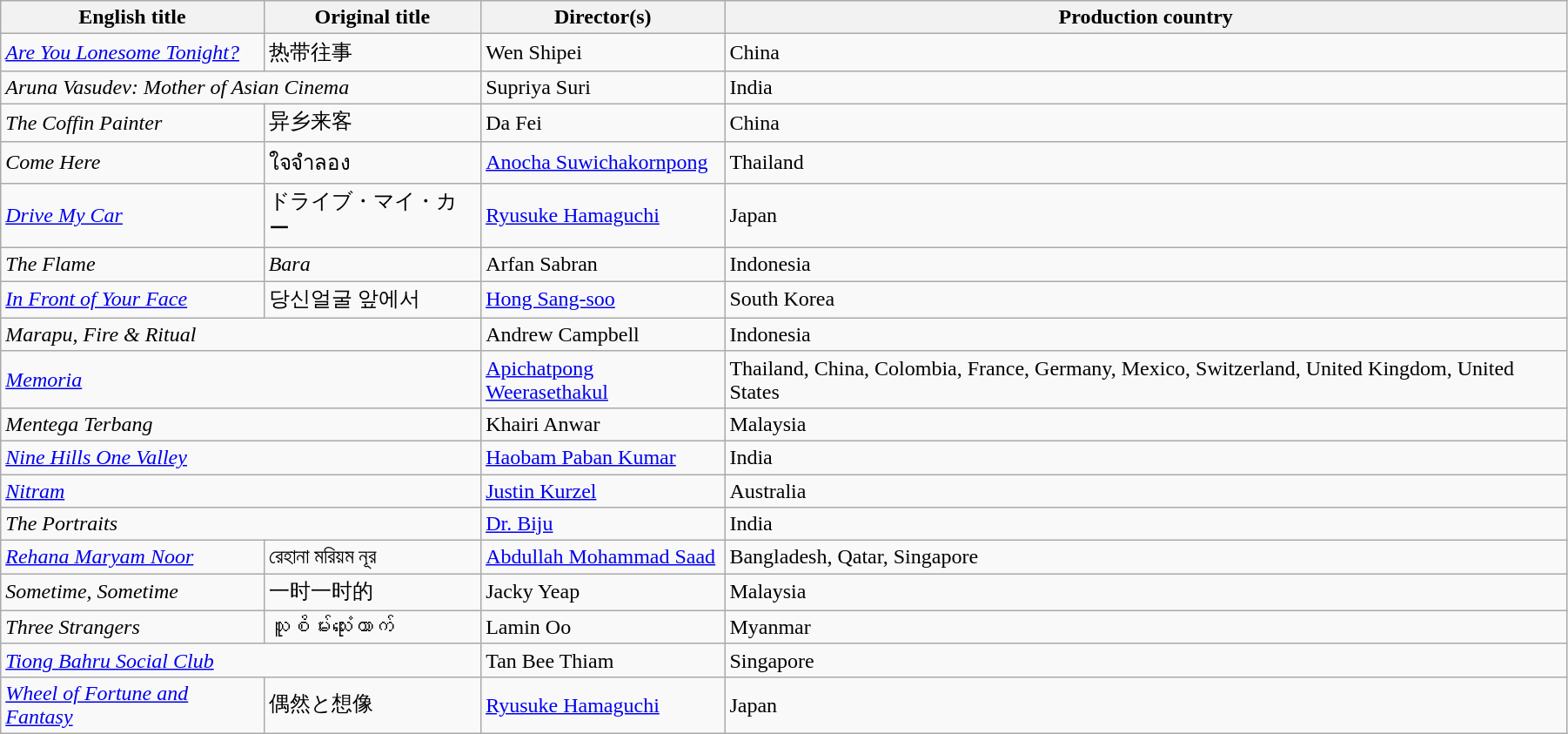<table class="wikitable" style="width:95%; margin-bottom:2px">
<tr>
<th>English title</th>
<th>Original title</th>
<th>Director(s)</th>
<th>Production country</th>
</tr>
<tr>
<td><em><a href='#'>Are You Lonesome Tonight?</a></em></td>
<td>热带往事</td>
<td>Wen Shipei</td>
<td>China</td>
</tr>
<tr>
<td colspan="2"><em>Aruna Vasudev: Mother of Asian Cinema</em></td>
<td>Supriya Suri</td>
<td>India</td>
</tr>
<tr>
<td><em>The Coffin Painter</em></td>
<td>异乡来客</td>
<td>Da Fei</td>
<td>China</td>
</tr>
<tr>
<td><em>Come Here</em></td>
<td>ใจจำลอง</td>
<td><a href='#'>Anocha Suwichakornpong</a></td>
<td>Thailand</td>
</tr>
<tr>
<td><em><a href='#'>Drive My Car</a></em></td>
<td>ドライブ・マイ・カー</td>
<td><a href='#'>Ryusuke Hamaguchi</a></td>
<td>Japan</td>
</tr>
<tr>
<td><em>The Flame</em></td>
<td><em>Bara</em></td>
<td>Arfan Sabran</td>
<td>Indonesia</td>
</tr>
<tr>
<td><em><a href='#'>In Front of Your Face</a></em></td>
<td>당신얼굴 앞에서</td>
<td><a href='#'>Hong Sang-soo</a></td>
<td>South Korea</td>
</tr>
<tr>
<td colspan="2"><em>Marapu, Fire & Ritual</em></td>
<td>Andrew Campbell</td>
<td>Indonesia</td>
</tr>
<tr>
<td colspan="2"><em><a href='#'>Memoria</a></em></td>
<td><a href='#'>Apichatpong Weerasethakul</a></td>
<td>Thailand, China, Colombia, France, Germany, Mexico, Switzerland, United Kingdom, United States</td>
</tr>
<tr>
<td colspan="2"><em>Mentega Terbang</em></td>
<td>Khairi Anwar</td>
<td>Malaysia</td>
</tr>
<tr>
<td colspan="2"><em><a href='#'>Nine Hills One Valley</a></em></td>
<td><a href='#'>Haobam Paban Kumar</a></td>
<td>India</td>
</tr>
<tr>
<td colspan="2"><em><a href='#'>Nitram</a></em></td>
<td><a href='#'>Justin Kurzel</a></td>
<td>Australia</td>
</tr>
<tr>
<td colspan="2"><em>The Portraits</em></td>
<td><a href='#'>Dr. Biju</a></td>
<td>India</td>
</tr>
<tr>
<td><em><a href='#'>Rehana Maryam Noor</a></em></td>
<td>রেহানা মরিয়ম নূর</td>
<td><a href='#'>Abdullah Mohammad Saad</a></td>
<td>Bangladesh, Qatar, Singapore</td>
</tr>
<tr>
<td><em>Sometime, Sometime</em></td>
<td>一时一时的</td>
<td>Jacky Yeap</td>
<td>Malaysia</td>
</tr>
<tr>
<td><em>Three Strangers</em></td>
<td>သူစိမ်းသုံးယောက်</td>
<td>Lamin Oo</td>
<td>Myanmar</td>
</tr>
<tr>
<td colspan="2"><em><a href='#'>Tiong Bahru Social Club</a></em></td>
<td>Tan Bee Thiam</td>
<td>Singapore</td>
</tr>
<tr>
<td><em><a href='#'>Wheel of Fortune and Fantasy</a></em></td>
<td>偶然と想像</td>
<td><a href='#'>Ryusuke Hamaguchi</a></td>
<td>Japan</td>
</tr>
</table>
